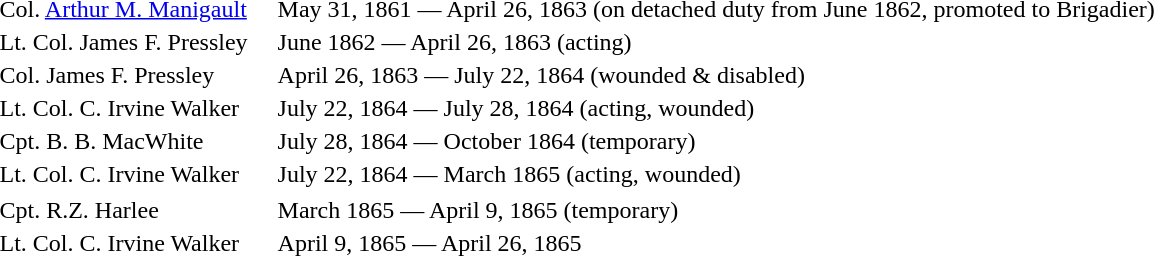<table>
<tr>
<td>Col. <a href='#'>Arthur M. Manigault</a>    </td>
<td>May 31, 1861 — April 26, 1863 (on detached duty from June 1862, promoted to Brigadier)</td>
</tr>
<tr>
<td>Lt. Col. James F. Pressley    </td>
<td>June 1862 — April 26, 1863 (acting)</td>
</tr>
<tr>
<td>Col. James F. Pressley    </td>
<td>April 26, 1863 — July 22, 1864 (wounded & disabled)</td>
</tr>
<tr>
<td>Lt. Col. C. Irvine Walker    </td>
<td>July 22, 1864 — July 28, 1864 (acting, wounded)</td>
</tr>
<tr>
<td>Cpt. B. B. MacWhite</td>
<td>July 28, 1864 — October 1864 (temporary)</td>
</tr>
<tr>
<td>Lt. Col. C. Irvine Walker    </td>
<td>July 22, 1864 — March 1865 (acting, wounded)</td>
</tr>
<tr>
</tr>
<tr>
<td>Cpt. R.Z. Harlee    </td>
<td>March 1865 — April 9, 1865 (temporary)</td>
</tr>
<tr>
<td>Lt. Col. C. Irvine Walker    </td>
<td>April 9, 1865 — April 26, 1865</td>
</tr>
<tr>
</tr>
</table>
